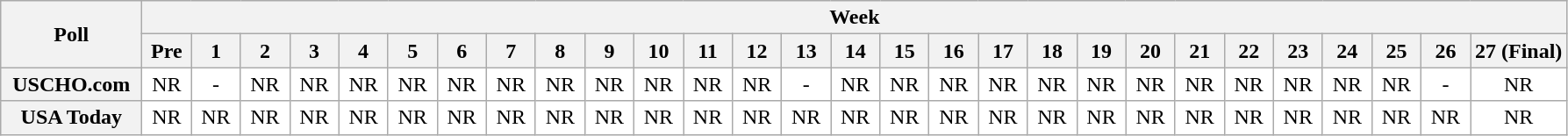<table class="wikitable" style="white-space:nowrap;">
<tr>
<th scope="col" width="100" rowspan="2">Poll</th>
<th colspan="28">Week</th>
</tr>
<tr>
<th scope="col" width="30">Pre</th>
<th scope="col" width="30">1</th>
<th scope="col" width="30">2</th>
<th scope="col" width="30">3</th>
<th scope="col" width="30">4</th>
<th scope="col" width="30">5</th>
<th scope="col" width="30">6</th>
<th scope="col" width="30">7</th>
<th scope="col" width="30">8</th>
<th scope="col" width="30">9</th>
<th scope="col" width="30">10</th>
<th scope="col" width="30">11</th>
<th scope="col" width="30">12</th>
<th scope="col" width="30">13</th>
<th scope="col" width="30">14</th>
<th scope="col" width="30">15</th>
<th scope="col" width="30">16</th>
<th scope="col" width="30">17</th>
<th scope="col" width="30">18</th>
<th scope="col" width="30">19</th>
<th scope="col" width="30">20</th>
<th scope="col" width="30">21</th>
<th scope="col" width="30">22</th>
<th scope="col" width="30">23</th>
<th scope="col" width="30">24</th>
<th scope="col" width="30">25</th>
<th scope="col" width="30">26</th>
<th scope="col" width="30">27 (Final)</th>
</tr>
<tr style="text-align:center;">
<th>USCHO.com</th>
<td bgcolor=FFFFFF>NR</td>
<td bgcolor=FFFFFF>-</td>
<td bgcolor=FFFFFF>NR</td>
<td bgcolor=FFFFFF>NR</td>
<td bgcolor=FFFFFF>NR</td>
<td bgcolor=FFFFFF>NR</td>
<td bgcolor=FFFFFF>NR</td>
<td bgcolor=FFFFFF>NR</td>
<td bgcolor=FFFFFF>NR</td>
<td bgcolor=FFFFFF>NR</td>
<td bgcolor=FFFFFF>NR</td>
<td bgcolor=FFFFFF>NR</td>
<td bgcolor=FFFFFF>NR</td>
<td bgcolor=FFFFFF>-</td>
<td bgcolor=FFFFFF>NR</td>
<td bgcolor=FFFFFF>NR</td>
<td bgcolor=FFFFFF>NR</td>
<td bgcolor=FFFFFF>NR</td>
<td bgcolor=FFFFFF>NR</td>
<td bgcolor=FFFFFF>NR</td>
<td bgcolor=FFFFFF>NR</td>
<td bgcolor=FFFFFF>NR</td>
<td bgcolor=FFFFFF>NR</td>
<td bgcolor=FFFFFF>NR</td>
<td bgcolor=FFFFFF>NR</td>
<td bgcolor=FFFFFF>NR</td>
<td bgcolor=FFFFFF>-</td>
<td bgcolor=FFFFFF>NR</td>
</tr>
<tr style="text-align:center;">
<th>USA Today</th>
<td bgcolor=FFFFFF>NR</td>
<td bgcolor=FFFFFF>NR</td>
<td bgcolor=FFFFFF>NR</td>
<td bgcolor=FFFFFF>NR</td>
<td bgcolor=FFFFFF>NR</td>
<td bgcolor=FFFFFF>NR</td>
<td bgcolor=FFFFFF>NR</td>
<td bgcolor=FFFFFF>NR</td>
<td bgcolor=FFFFFF>NR</td>
<td bgcolor=FFFFFF>NR</td>
<td bgcolor=FFFFFF>NR</td>
<td bgcolor=FFFFFF>NR</td>
<td bgcolor=FFFFFF>NR</td>
<td bgcolor=FFFFFF>NR</td>
<td bgcolor=FFFFFF>NR</td>
<td bgcolor=FFFFFF>NR</td>
<td bgcolor=FFFFFF>NR</td>
<td bgcolor=FFFFFF>NR</td>
<td bgcolor=FFFFFF>NR</td>
<td bgcolor=FFFFFF>NR</td>
<td bgcolor=FFFFFF>NR</td>
<td bgcolor=FFFFFF>NR</td>
<td bgcolor=FFFFFF>NR</td>
<td bgcolor=FFFFFF>NR</td>
<td bgcolor=FFFFFF>NR</td>
<td bgcolor=FFFFFF>NR</td>
<td bgcolor=FFFFFF>NR</td>
<td bgcolor=FFFFFF>NR</td>
</tr>
</table>
